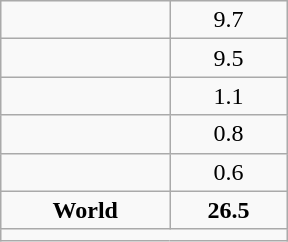<table class="wikitable" style="float:right; width:12em; text-align:center;">
<tr>
<td></td>
<td>9.7</td>
</tr>
<tr>
<td></td>
<td>9.5</td>
</tr>
<tr>
<td></td>
<td>1.1</td>
</tr>
<tr>
<td></td>
<td>0.8</td>
</tr>
<tr>
<td></td>
<td>0.6</td>
</tr>
<tr>
<td><strong>World</strong></td>
<td><strong>26.5</strong></td>
</tr>
<tr>
<td colspan=2></td>
</tr>
</table>
